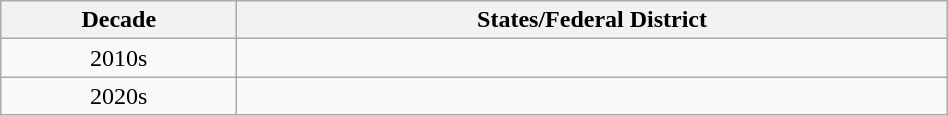<table class="wikitable" style="width:50%">
<tr>
<th style="width:8em;"><strong>Decade</strong></th>
<th style="width:25em;">States/Federal District</th>
</tr>
<tr>
<td style="text-align:center;">2010s</td>
<td></td>
</tr>
<tr>
<td style="text-align:center;">2020s</td>
<td></td>
</tr>
</table>
